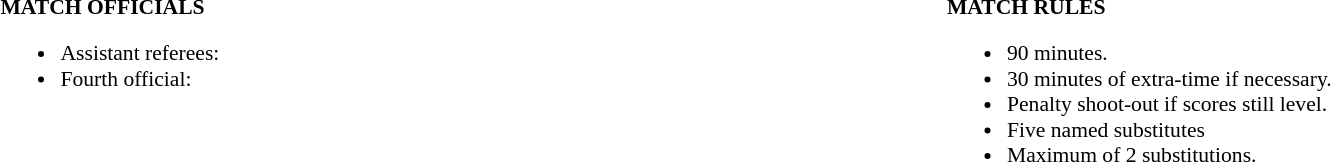<table width=100% style="font-size: 90%">
<tr>
<td width=50% valign=top><br><strong>MATCH OFFICIALS</strong><ul><li>Assistant referees:</li><li>Fourth official:</li></ul></td>
<td width=50% valign=top><br><strong>MATCH RULES</strong><ul><li>90 minutes.</li><li>30 minutes of extra-time if necessary.</li><li>Penalty shoot-out if scores still level.</li><li>Five named substitutes</li><li>Maximum of 2 substitutions.</li></ul></td>
</tr>
</table>
